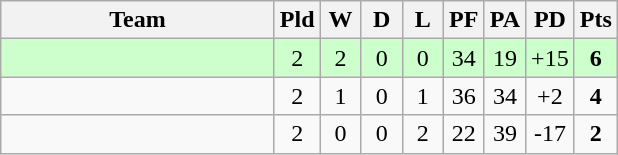<table class="wikitable" style="text-align:center;">
<tr>
<th width=175>Team</th>
<th width=20 abbr="Played">Pld</th>
<th width=20 abbr="Won">W</th>
<th width=20 abbr="Drawn">D</th>
<th width=20 abbr="Lost">L</th>
<th width=20 abbr="Points for">PF</th>
<th width=20 abbr="Points against">PA</th>
<th width=25 abbr="Points difference">PD</th>
<th width=20 abbr="Points">Pts</th>
</tr>
<tr style="background:#ccffcc">
<td align=left></td>
<td>2</td>
<td>2</td>
<td>0</td>
<td>0</td>
<td>34</td>
<td>19</td>
<td>+15</td>
<td><strong>6</strong></td>
</tr>
<tr>
<td align=left></td>
<td>2</td>
<td>1</td>
<td>0</td>
<td>1</td>
<td>36</td>
<td>34</td>
<td>+2</td>
<td><strong>4</strong></td>
</tr>
<tr>
<td align=left></td>
<td>2</td>
<td>0</td>
<td>0</td>
<td>2</td>
<td>22</td>
<td>39</td>
<td>-17</td>
<td><strong>2</strong></td>
</tr>
</table>
